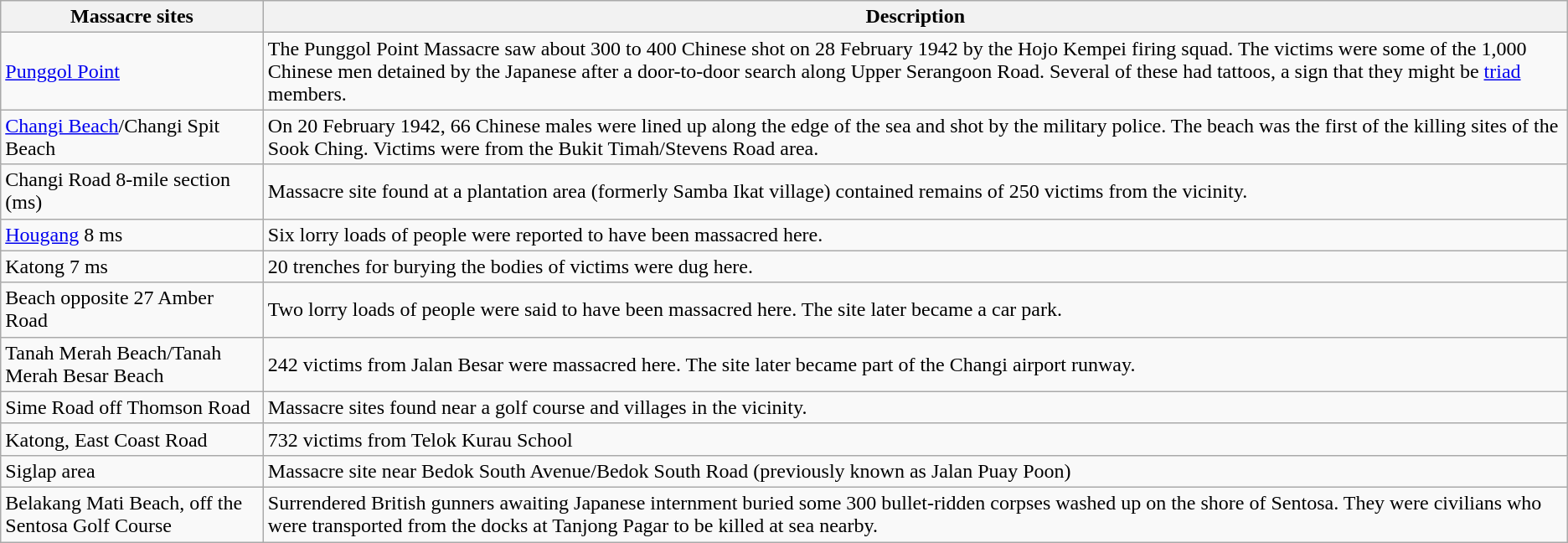<table class="wikitable">
<tr>
<th>Massacre sites</th>
<th>Description</th>
</tr>
<tr>
<td><a href='#'>Punggol Point</a></td>
<td>The Punggol Point Massacre saw about 300 to 400 Chinese shot on 28 February 1942 by the Hojo Kempei firing squad. The victims were some of the 1,000 Chinese men detained by the Japanese after a door-to-door search along Upper Serangoon Road. Several of these had tattoos, a sign that they might be <a href='#'>triad</a> members.</td>
</tr>
<tr>
<td><a href='#'>Changi Beach</a>/Changi Spit Beach</td>
<td>On 20 February 1942, 66 Chinese males were lined up along the edge of the sea and shot by the military police. The beach was the first of the killing sites of the Sook Ching. Victims were from the Bukit Timah/Stevens Road area.</td>
</tr>
<tr>
<td>Changi Road 8-mile section (ms)</td>
<td>Massacre site found at a plantation area (formerly Samba Ikat village) contained remains of 250 victims from the vicinity.</td>
</tr>
<tr>
<td><a href='#'>Hougang</a> 8 ms</td>
<td>Six lorry loads of people were reported to have been massacred here.</td>
</tr>
<tr>
<td>Katong 7 ms</td>
<td>20 trenches for burying the bodies of victims were dug here.</td>
</tr>
<tr>
<td>Beach opposite 27 Amber Road</td>
<td>Two lorry loads of people were said to have been massacred here. The site later became a car park.</td>
</tr>
<tr>
<td>Tanah Merah Beach/Tanah Merah Besar Beach</td>
<td>242 victims from Jalan Besar were massacred here. The site later became part of the Changi airport runway.</td>
</tr>
<tr>
<td>Sime Road off Thomson Road</td>
<td>Massacre sites found near a golf course and villages in the vicinity.</td>
</tr>
<tr>
<td>Katong, East Coast Road</td>
<td>732 victims from Telok Kurau School</td>
</tr>
<tr>
<td>Siglap area</td>
<td>Massacre site near Bedok South Avenue/Bedok South Road (previously known as Jalan Puay Poon)</td>
</tr>
<tr>
<td>Belakang Mati Beach, off the Sentosa Golf Course</td>
<td>Surrendered British gunners awaiting Japanese internment buried some 300 bullet-ridden corpses washed up on the shore of Sentosa. They were civilians who were transported from the docks at Tanjong Pagar to be killed at sea nearby.</td>
</tr>
</table>
